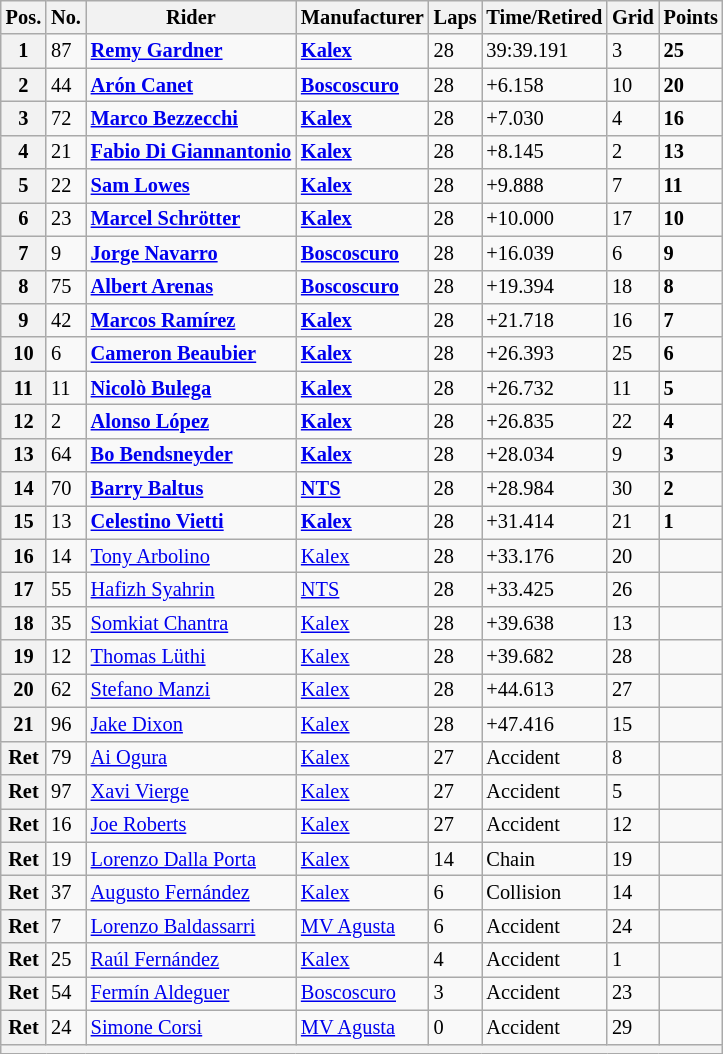<table class="wikitable" style="font-size:85%;">
<tr>
<th>Pos.</th>
<th>No.</th>
<th>Rider</th>
<th>Manufacturer</th>
<th>Laps</th>
<th>Time/Retired</th>
<th>Grid</th>
<th>Points</th>
</tr>
<tr>
<th>1</th>
<td>87</td>
<td> <strong><a href='#'>Remy Gardner</a></strong></td>
<td><strong><a href='#'>Kalex</a></strong></td>
<td>28</td>
<td>39:39.191</td>
<td>3</td>
<td><strong>25</strong></td>
</tr>
<tr>
<th>2</th>
<td>44</td>
<td> <strong><a href='#'>Arón Canet</a></strong></td>
<td><strong><a href='#'>Boscoscuro</a></strong></td>
<td>28</td>
<td>+6.158</td>
<td>10</td>
<td><strong>20</strong></td>
</tr>
<tr>
<th>3</th>
<td>72</td>
<td> <strong><a href='#'>Marco Bezzecchi</a></strong></td>
<td><strong><a href='#'>Kalex</a></strong></td>
<td>28</td>
<td>+7.030</td>
<td>4</td>
<td><strong>16</strong></td>
</tr>
<tr>
<th>4</th>
<td>21</td>
<td> <strong><a href='#'>Fabio Di Giannantonio</a></strong></td>
<td><strong><a href='#'>Kalex</a></strong></td>
<td>28</td>
<td>+8.145</td>
<td>2</td>
<td><strong>13</strong></td>
</tr>
<tr>
<th>5</th>
<td>22</td>
<td> <strong><a href='#'>Sam Lowes</a></strong></td>
<td><strong><a href='#'>Kalex</a></strong></td>
<td>28</td>
<td>+9.888</td>
<td>7</td>
<td><strong>11</strong></td>
</tr>
<tr>
<th>6</th>
<td>23</td>
<td> <strong><a href='#'>Marcel Schrötter</a></strong></td>
<td><strong><a href='#'>Kalex</a></strong></td>
<td>28</td>
<td>+10.000</td>
<td>17</td>
<td><strong>10</strong></td>
</tr>
<tr>
<th>7</th>
<td>9</td>
<td> <strong><a href='#'>Jorge Navarro</a></strong></td>
<td><strong><a href='#'>Boscoscuro</a></strong></td>
<td>28</td>
<td>+16.039</td>
<td>6</td>
<td><strong>9</strong></td>
</tr>
<tr>
<th>8</th>
<td>75</td>
<td> <strong><a href='#'>Albert Arenas</a></strong></td>
<td><strong><a href='#'>Boscoscuro</a></strong></td>
<td>28</td>
<td>+19.394</td>
<td>18</td>
<td><strong>8</strong></td>
</tr>
<tr>
<th>9</th>
<td>42</td>
<td> <strong><a href='#'>Marcos Ramírez</a></strong></td>
<td><strong><a href='#'>Kalex</a></strong></td>
<td>28</td>
<td>+21.718</td>
<td>16</td>
<td><strong>7</strong></td>
</tr>
<tr>
<th>10</th>
<td>6</td>
<td> <strong><a href='#'>Cameron Beaubier</a></strong></td>
<td><strong><a href='#'>Kalex</a></strong></td>
<td>28</td>
<td>+26.393</td>
<td>25</td>
<td><strong>6</strong></td>
</tr>
<tr>
<th>11</th>
<td>11</td>
<td> <strong><a href='#'>Nicolò Bulega</a></strong></td>
<td><strong><a href='#'>Kalex</a></strong></td>
<td>28</td>
<td>+26.732</td>
<td>11</td>
<td><strong>5</strong></td>
</tr>
<tr>
<th>12</th>
<td>2</td>
<td> <strong><a href='#'>Alonso López</a></strong></td>
<td><strong><a href='#'>Kalex</a></strong></td>
<td>28</td>
<td>+26.835</td>
<td>22</td>
<td><strong>4</strong></td>
</tr>
<tr>
<th>13</th>
<td>64</td>
<td> <strong><a href='#'>Bo Bendsneyder</a></strong></td>
<td><strong><a href='#'>Kalex</a></strong></td>
<td>28</td>
<td>+28.034</td>
<td>9</td>
<td><strong>3</strong></td>
</tr>
<tr>
<th>14</th>
<td>70</td>
<td> <strong><a href='#'>Barry Baltus</a></strong></td>
<td><strong><a href='#'>NTS</a></strong></td>
<td>28</td>
<td>+28.984</td>
<td>30</td>
<td><strong>2</strong></td>
</tr>
<tr>
<th>15</th>
<td>13</td>
<td> <strong><a href='#'>Celestino Vietti</a></strong></td>
<td><strong><a href='#'>Kalex</a></strong></td>
<td>28</td>
<td>+31.414</td>
<td>21</td>
<td><strong>1</strong></td>
</tr>
<tr>
<th>16</th>
<td>14</td>
<td> <a href='#'>Tony Arbolino</a></td>
<td><a href='#'>Kalex</a></td>
<td>28</td>
<td>+33.176</td>
<td>20</td>
<td></td>
</tr>
<tr>
<th>17</th>
<td>55</td>
<td> <a href='#'>Hafizh Syahrin</a></td>
<td><a href='#'>NTS</a></td>
<td>28</td>
<td>+33.425</td>
<td>26</td>
<td></td>
</tr>
<tr>
<th>18</th>
<td>35</td>
<td> <a href='#'>Somkiat Chantra</a></td>
<td><a href='#'>Kalex</a></td>
<td>28</td>
<td>+39.638</td>
<td>13</td>
<td></td>
</tr>
<tr>
<th>19</th>
<td>12</td>
<td> <a href='#'>Thomas Lüthi</a></td>
<td><a href='#'>Kalex</a></td>
<td>28</td>
<td>+39.682</td>
<td>28</td>
<td></td>
</tr>
<tr>
<th>20</th>
<td>62</td>
<td> <a href='#'>Stefano Manzi</a></td>
<td><a href='#'>Kalex</a></td>
<td>28</td>
<td>+44.613</td>
<td>27</td>
<td></td>
</tr>
<tr>
<th>21</th>
<td>96</td>
<td> <a href='#'>Jake Dixon</a></td>
<td><a href='#'>Kalex</a></td>
<td>28</td>
<td>+47.416</td>
<td>15</td>
<td></td>
</tr>
<tr>
<th>Ret</th>
<td>79</td>
<td> <a href='#'>Ai Ogura</a></td>
<td><a href='#'>Kalex</a></td>
<td>27</td>
<td>Accident</td>
<td>8</td>
<td></td>
</tr>
<tr>
<th>Ret</th>
<td>97</td>
<td> <a href='#'>Xavi Vierge</a></td>
<td><a href='#'>Kalex</a></td>
<td>27</td>
<td>Accident</td>
<td>5</td>
<td></td>
</tr>
<tr>
<th>Ret</th>
<td>16</td>
<td> <a href='#'>Joe Roberts</a></td>
<td><a href='#'>Kalex</a></td>
<td>27</td>
<td>Accident</td>
<td>12</td>
<td></td>
</tr>
<tr>
<th>Ret</th>
<td>19</td>
<td> <a href='#'>Lorenzo Dalla Porta</a></td>
<td><a href='#'>Kalex</a></td>
<td>14</td>
<td>Chain</td>
<td>19</td>
<td></td>
</tr>
<tr>
<th>Ret</th>
<td>37</td>
<td> <a href='#'>Augusto Fernández</a></td>
<td><a href='#'>Kalex</a></td>
<td>6</td>
<td>Collision</td>
<td>14</td>
<td></td>
</tr>
<tr>
<th>Ret</th>
<td>7</td>
<td> <a href='#'>Lorenzo Baldassarri</a></td>
<td><a href='#'>MV Agusta</a></td>
<td>6</td>
<td>Accident</td>
<td>24</td>
<td></td>
</tr>
<tr>
<th>Ret</th>
<td>25</td>
<td> <a href='#'>Raúl Fernández</a></td>
<td><a href='#'>Kalex</a></td>
<td>4</td>
<td>Accident</td>
<td>1</td>
<td></td>
</tr>
<tr>
<th>Ret</th>
<td>54</td>
<td> <a href='#'>Fermín Aldeguer</a></td>
<td><a href='#'>Boscoscuro</a></td>
<td>3</td>
<td>Accident</td>
<td>23</td>
<td></td>
</tr>
<tr>
<th>Ret</th>
<td>24</td>
<td> <a href='#'>Simone Corsi</a></td>
<td><a href='#'>MV Agusta</a></td>
<td>0</td>
<td>Accident</td>
<td>29</td>
<td></td>
</tr>
<tr>
<th colspan=8></th>
</tr>
</table>
